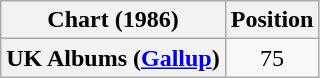<table class="wikitable plainrowheaders" style="text-align:center">
<tr>
<th scope="col">Chart (1986)</th>
<th scope="col">Position</th>
</tr>
<tr>
<th scope="row">UK Albums (<a href='#'>Gallup</a>)</th>
<td>75</td>
</tr>
</table>
